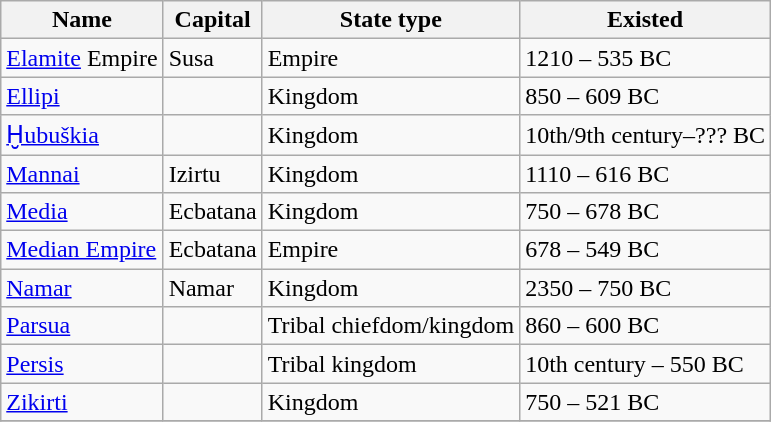<table class="wikitable sortable" border="1">
<tr>
<th>Name</th>
<th>Capital</th>
<th>State type</th>
<th>Existed</th>
</tr>
<tr>
<td><a href='#'>Elamite</a> Empire</td>
<td>Susa</td>
<td>Empire</td>
<td>1210 – 535 BC</td>
</tr>
<tr>
<td><a href='#'>Ellipi</a></td>
<td></td>
<td>Kingdom</td>
<td>850 – 609 BC</td>
</tr>
<tr>
<td><a href='#'>Ḫubuškia</a></td>
<td></td>
<td>Kingdom</td>
<td>10th/9th century–??? BC</td>
</tr>
<tr>
<td><a href='#'>Mannai</a></td>
<td>Izirtu</td>
<td>Kingdom</td>
<td>1110 – 616 BC</td>
</tr>
<tr>
<td><a href='#'>Media</a></td>
<td>Ecbatana</td>
<td>Kingdom</td>
<td>750 – 678 BC</td>
</tr>
<tr>
<td><a href='#'>Median Empire</a></td>
<td>Ecbatana</td>
<td>Empire</td>
<td>678 – 549 BC</td>
</tr>
<tr>
<td><a href='#'>Namar</a></td>
<td>Namar</td>
<td>Kingdom</td>
<td>2350 – 750 BC</td>
</tr>
<tr>
<td><a href='#'>Parsua</a></td>
<td></td>
<td>Tribal chiefdom/kingdom</td>
<td>860 – 600 BC</td>
</tr>
<tr>
<td><a href='#'>Persis</a></td>
<td></td>
<td>Tribal kingdom</td>
<td>10th century – 550 BC</td>
</tr>
<tr>
<td><a href='#'>Zikirti</a></td>
<td></td>
<td>Kingdom</td>
<td>750 – 521 BC</td>
</tr>
<tr>
</tr>
</table>
